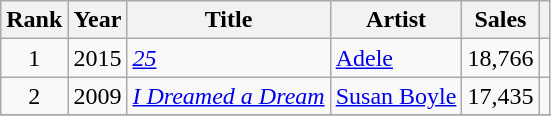<table class="wikitable sortable" style="text-align: center;">
<tr>
<th>Rank</th>
<th>Year</th>
<th>Title</th>
<th>Artist</th>
<th>Sales</th>
<th></th>
</tr>
<tr>
<td>1</td>
<td>2015</td>
<td style="text-align: left;"><em><a href='#'>25</a></em></td>
<td style="text-align: left;"><a href='#'>Adele</a></td>
<td>18,766</td>
<td></td>
</tr>
<tr>
<td>2</td>
<td>2009</td>
<td style="text-align: left;"><em><a href='#'>I Dreamed a Dream</a></em></td>
<td style="text-align: left;"><a href='#'>Susan Boyle</a></td>
<td>17,435</td>
<td></td>
</tr>
<tr>
</tr>
</table>
